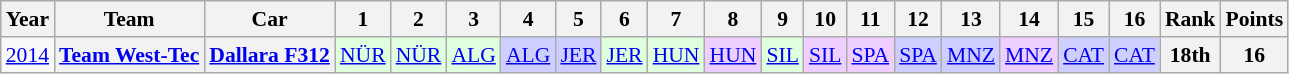<table class="wikitable" style="text-align:center; font-size:90%">
<tr>
<th>Year</th>
<th>Team</th>
<th>Car</th>
<th>1</th>
<th>2</th>
<th>3</th>
<th>4</th>
<th>5</th>
<th>6</th>
<th>7</th>
<th>8</th>
<th>9</th>
<th>10</th>
<th>11</th>
<th>12</th>
<th>13</th>
<th>14</th>
<th>15</th>
<th>16</th>
<th>Rank</th>
<th>Points</th>
</tr>
<tr>
<td><a href='#'>2014</a></td>
<th><a href='#'>Team West-Tec</a></th>
<th><a href='#'>Dallara F312</a></th>
<td style="background:#DFFFDF;"><a href='#'>NÜR</a><br></td>
<td style="background:#DFFFDF;"><a href='#'>NÜR</a><br></td>
<td style="background:#DFFFDF;"><a href='#'>ALG</a><br></td>
<td style="background:#CFCFFF;"><a href='#'>ALG</a><br></td>
<td style="background:#CFCFFF;"><a href='#'>JER</a><br></td>
<td style="background:#DFFFDF;"><a href='#'>JER</a><br></td>
<td style="background:#DFFFDF;"><a href='#'>HUN</a><br></td>
<td style="background:#EFCFFF;"><a href='#'>HUN</a><br></td>
<td style="background:#DFFFDF;"><a href='#'>SIL</a><br></td>
<td style="background:#EFCFFF;"><a href='#'>SIL</a><br></td>
<td style="background:#EFCFFF;"><a href='#'>SPA</a><br></td>
<td style="background:#CFCFFF;"><a href='#'>SPA</a><br></td>
<td style="background:#CFCFFF;"><a href='#'>MNZ</a><br></td>
<td style="background:#EFCFFF;"><a href='#'>MNZ</a><br></td>
<td style="background:#CFCFFF;"><a href='#'>CAT</a><br></td>
<td style="background:#CFCFFF;"><a href='#'>CAT</a><br></td>
<th>18th</th>
<th>16</th>
</tr>
</table>
